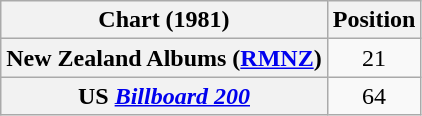<table class="wikitable sortable plainrowheaders" style="text-align:center">
<tr>
<th scope="col">Chart (1981)</th>
<th scope="col">Position</th>
</tr>
<tr>
<th scope="row">New Zealand Albums (<a href='#'>RMNZ</a>)</th>
<td>21</td>
</tr>
<tr>
<th scope="row">US <em><a href='#'>Billboard 200</a></em></th>
<td>64</td>
</tr>
</table>
